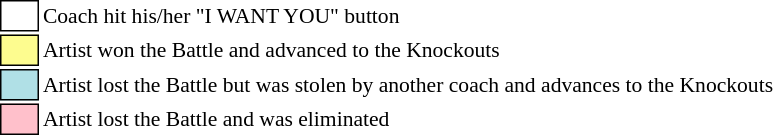<table class="toccolours" style="font-size: 90%; white-space: nowrap;">
<tr>
<td style="background:white; border:1px solid black;"> <strong></strong> </td>
<td>Coach hit his/her "I WANT YOU" button</td>
</tr>
<tr>
<td style="background:#fdfc8f; border:1px solid black;">      </td>
<td>Artist won the Battle and advanced to the Knockouts</td>
</tr>
<tr>
<td style="background:#b0e0e6; border:1px solid black;">      </td>
<td>Artist lost the Battle but was stolen by another coach and advances to the Knockouts</td>
</tr>
<tr>
<td style="background:pink; border:1px solid black;">      </td>
<td>Artist lost the Battle and was eliminated</td>
</tr>
</table>
